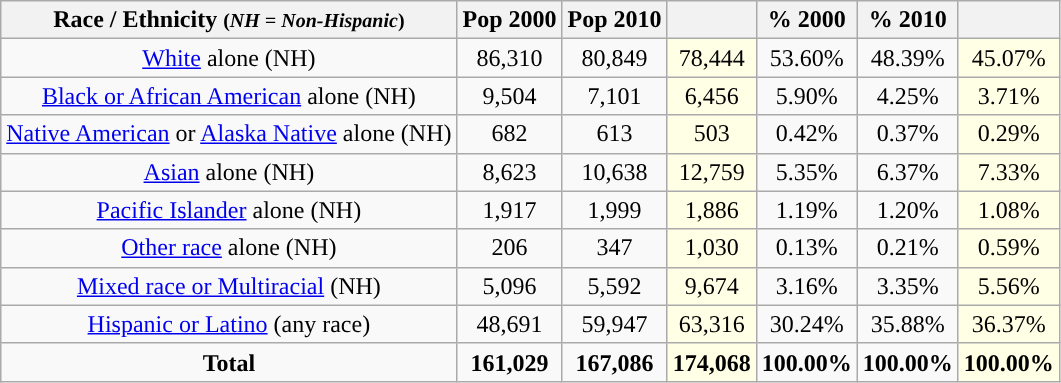<table class="wikitable" style="text-align:center;">
<tr>
<th>Race / Ethnicity <small>(<em>NH = Non-Hispanic</em>)</small></th>
<th>Pop 2000</th>
<th>Pop 2010</th>
<th></th>
<th>% 2000</th>
<th>% 2010</th>
<th></th>
</tr>
<tr>
<td><a href='#'>White</a> alone (NH)</td>
<td>86,310</td>
<td>80,849</td>
<td style='background: #ffffe6;'>78,444</td>
<td>53.60%</td>
<td>48.39%</td>
<td style='background: #ffffe6;'>45.07%</td>
</tr>
<tr>
<td><a href='#'>Black or African American</a> alone (NH)</td>
<td>9,504</td>
<td>7,101</td>
<td style='background: #ffffe6;'>6,456</td>
<td>5.90%</td>
<td>4.25%</td>
<td style='background: #ffffe6;'>3.71%</td>
</tr>
<tr>
<td><a href='#'>Native American</a> or <a href='#'>Alaska Native</a> alone (NH)</td>
<td>682</td>
<td>613</td>
<td style='background: #ffffe6;'>503</td>
<td>0.42%</td>
<td>0.37%</td>
<td style='background: #ffffe6;'>0.29%</td>
</tr>
<tr>
<td><a href='#'>Asian</a> alone (NH)</td>
<td>8,623</td>
<td>10,638</td>
<td style='background: #ffffe6;'>12,759</td>
<td>5.35%</td>
<td>6.37%</td>
<td style='background: #ffffe6;'>7.33%</td>
</tr>
<tr>
<td><a href='#'>Pacific Islander</a> alone (NH)</td>
<td>1,917</td>
<td>1,999</td>
<td style='background: #ffffe6;'>1,886</td>
<td>1.19%</td>
<td>1.20%</td>
<td style='background: #ffffe6;'>1.08%</td>
</tr>
<tr>
<td><a href='#'>Other race</a> alone (NH)</td>
<td>206</td>
<td>347</td>
<td style='background: #ffffe6;'>1,030</td>
<td>0.13%</td>
<td>0.21%</td>
<td style='background: #ffffe6;'>0.59%</td>
</tr>
<tr>
<td><a href='#'>Mixed race or Multiracial</a> (NH)</td>
<td>5,096</td>
<td>5,592</td>
<td style='background: #ffffe6;'>9,674</td>
<td>3.16%</td>
<td>3.35%</td>
<td style='background: #ffffe6;'>5.56%</td>
</tr>
<tr>
<td><a href='#'>Hispanic or Latino</a> (any race)</td>
<td>48,691</td>
<td>59,947</td>
<td style='background: #ffffe6;'>63,316</td>
<td>30.24%</td>
<td>35.88%</td>
<td style='background: #ffffe6;'>36.37%</td>
</tr>
<tr>
<td><strong>Total</strong></td>
<td><strong>161,029</strong></td>
<td><strong>167,086</strong></td>
<td style='background: #ffffe6;'><strong>174,068</strong></td>
<td><strong>100.00%</strong></td>
<td><strong>100.00%</strong></td>
<td style='background: #ffffe6;'><strong>100.00%</strong></td>
</tr>
</table>
